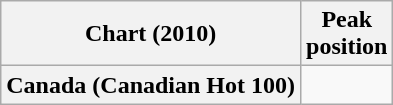<table class="wikitable">
<tr>
<th scope="col">Chart (2010)</th>
<th scope="col">Peak<br>position</th>
</tr>
<tr>
<th scope="row">Canada (Canadian Hot 100)</th>
<td></td>
</tr>
</table>
